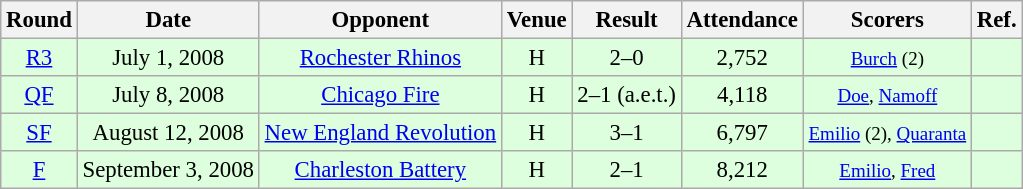<table class="wikitable" style="font-size:95%; text-align:center">
<tr>
<th>Round</th>
<th>Date</th>
<th>Opponent</th>
<th>Venue</th>
<th>Result</th>
<th>Attendance</th>
<th>Scorers</th>
<th>Ref.</th>
</tr>
<tr style="background:#dfd;">
<td><a href='#'>R3</a></td>
<td>July 1, 2008</td>
<td><a href='#'>Rochester Rhinos</a></td>
<td>H</td>
<td>2–0</td>
<td>2,752</td>
<td><small><a href='#'>Burch</a> (2)</small></td>
<td></td>
</tr>
<tr style="background:#dfd;">
<td><a href='#'>QF</a></td>
<td>July 8, 2008</td>
<td><a href='#'>Chicago Fire</a></td>
<td>H</td>
<td>2–1 (a.e.t.)</td>
<td>4,118</td>
<td><small><a href='#'>Doe</a>, <a href='#'>Namoff</a></small></td>
<td></td>
</tr>
<tr style="background:#dfd;">
<td><a href='#'>SF</a></td>
<td>August 12, 2008</td>
<td><a href='#'>New England Revolution</a></td>
<td>H</td>
<td>3–1</td>
<td>6,797</td>
<td><small><a href='#'>Emilio</a> (2), <a href='#'>Quaranta</a></small></td>
<td></td>
</tr>
<tr style="background:#dfd;">
<td><a href='#'>F</a></td>
<td>September 3, 2008</td>
<td><a href='#'>Charleston Battery</a></td>
<td>H</td>
<td>2–1</td>
<td>8,212</td>
<td><small><a href='#'>Emilio</a>, <a href='#'>Fred</a></small></td>
<td></td>
</tr>
</table>
